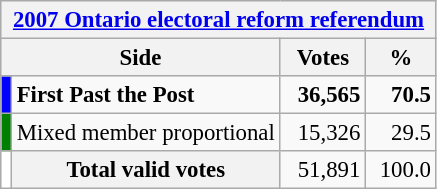<table class="wikitable" style="font-size: 95%; clear:both">
<tr style="background-color:#E9E9E9">
<th colspan=4><a href='#'>2007 Ontario electoral reform referendum</a></th>
</tr>
<tr style="background-color:#E9E9E9">
<th colspan=2 style="width: 130px">Side</th>
<th style="width: 50px">Votes</th>
<th style="width: 40px">%</th>
</tr>
<tr>
<td bgcolor="blue"></td>
<td><strong>First Past the Post</strong></td>
<td align=right><strong>36,565</strong></td>
<td align=right><strong>70.5</strong></td>
</tr>
<tr>
<td bgcolor="green"></td>
<td>Mixed member proportional</td>
<td align=right>15,326</td>
<td align=right>29.5</td>
</tr>
<tr>
<td bgcolor="white"></td>
<th>Total valid votes</th>
<td align=right>51,891</td>
<td align=right>100.0</td>
</tr>
</table>
